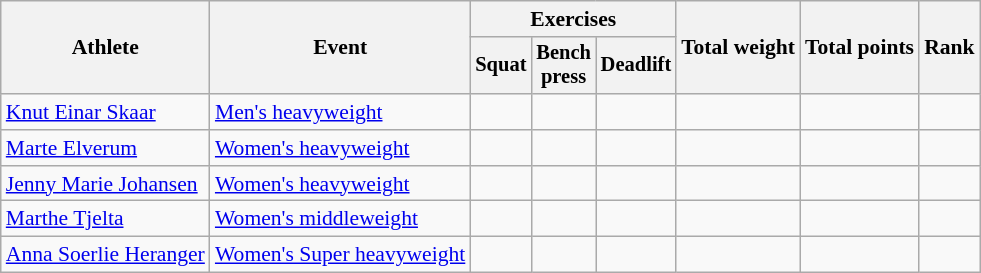<table class=wikitable style="font-size:90%">
<tr>
<th rowspan="2">Athlete</th>
<th rowspan="2">Event</th>
<th colspan="3">Exercises</th>
<th rowspan="2">Total weight</th>
<th rowspan="2">Total points</th>
<th rowspan="2">Rank</th>
</tr>
<tr style="font-size:95%">
<th>Squat</th>
<th>Bench<br>press</th>
<th>Deadlift</th>
</tr>
<tr align=center>
<td align=left><a href='#'>Knut Einar Skaar</a></td>
<td align=left><a href='#'>Men's heavyweight</a></td>
<td></td>
<td></td>
<td></td>
<td></td>
<td></td>
<td></td>
</tr>
<tr align=center>
<td align=left><a href='#'>Marte Elverum</a></td>
<td align=left><a href='#'>Women's heavyweight</a></td>
<td></td>
<td></td>
<td></td>
<td></td>
<td></td>
<td></td>
</tr>
<tr align=center>
<td align=left><a href='#'>Jenny Marie Johansen</a></td>
<td align=left><a href='#'>Women's heavyweight</a></td>
<td></td>
<td></td>
<td></td>
<td></td>
<td></td>
<td></td>
</tr>
<tr align=center>
<td align=left><a href='#'>Marthe Tjelta</a></td>
<td align=left><a href='#'>Women's middleweight</a></td>
<td></td>
<td></td>
<td></td>
<td></td>
<td></td>
<td></td>
</tr>
<tr align=center>
<td align=left><a href='#'>Anna Soerlie Heranger</a></td>
<td align=left><a href='#'>Women's Super heavyweight</a></td>
<td></td>
<td></td>
<td></td>
<td></td>
<td></td>
<td></td>
</tr>
</table>
